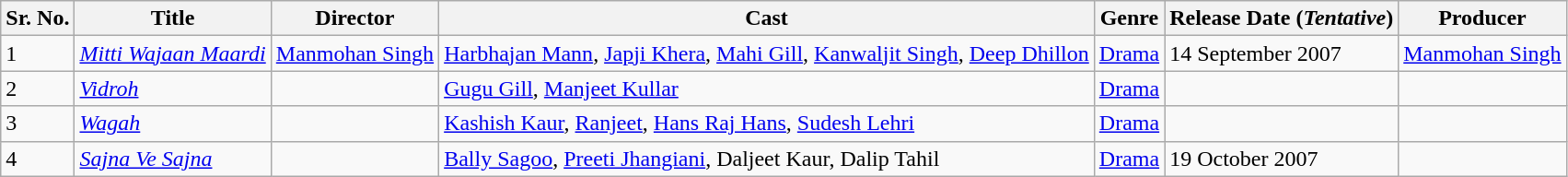<table class="wikitable">
<tr>
<th>Sr. No.</th>
<th>Title</th>
<th>Director</th>
<th>Cast</th>
<th>Genre</th>
<th>Release Date (<em>Tentative</em>)</th>
<th>Producer</th>
</tr>
<tr>
<td>1</td>
<td><em><a href='#'>Mitti Wajaan Maardi</a></em></td>
<td><a href='#'>Manmohan Singh</a></td>
<td><a href='#'>Harbhajan Mann</a>, <a href='#'>Japji Khera</a>, <a href='#'>Mahi Gill</a>, <a href='#'>Kanwaljit Singh</a>, <a href='#'>Deep Dhillon</a></td>
<td><a href='#'>Drama</a></td>
<td>14 September 2007</td>
<td><a href='#'>Manmohan Singh</a></td>
</tr>
<tr>
<td>2</td>
<td><em><a href='#'>Vidroh</a></em></td>
<td></td>
<td><a href='#'>Gugu Gill</a>, <a href='#'>Manjeet Kullar</a></td>
<td><a href='#'>Drama</a></td>
<td></td>
<td></td>
</tr>
<tr>
<td>3</td>
<td><em><a href='#'>Wagah</a></em></td>
<td></td>
<td><a href='#'>Kashish Kaur</a>, <a href='#'>Ranjeet</a>, <a href='#'>Hans Raj Hans</a>, <a href='#'>Sudesh Lehri</a></td>
<td><a href='#'>Drama</a></td>
<td></td>
<td></td>
</tr>
<tr>
<td>4</td>
<td><em><a href='#'>Sajna Ve Sajna</a></em></td>
<td></td>
<td><a href='#'>Bally Sagoo</a>, <a href='#'>Preeti Jhangiani</a>, Daljeet Kaur, Dalip Tahil</td>
<td><a href='#'>Drama</a></td>
<td>19 October 2007</td>
<td></td>
</tr>
</table>
